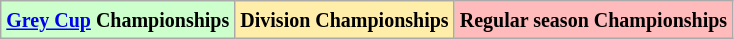<table class="wikitable">
<tr>
<td bgcolor="#CCFFCC"><small><strong><a href='#'>Grey Cup</a> Championships</strong></small></td>
<td bgcolor="#FFEEAA"><small><strong>Division Championships</strong></small></td>
<td bgcolor="#FFBBBB"><small><strong>Regular season Championships</strong></small></td>
</tr>
</table>
